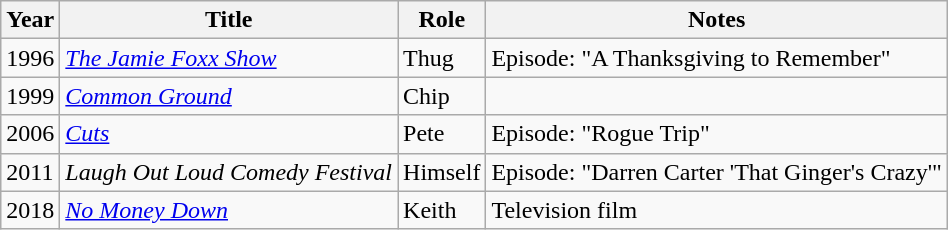<table class="wikitable sortable">
<tr>
<th>Year</th>
<th>Title</th>
<th>Role</th>
<th class="unsortable">Notes</th>
</tr>
<tr>
<td>1996</td>
<td><em><a href='#'>The Jamie Foxx Show</a></em></td>
<td>Thug</td>
<td>Episode: "A Thanksgiving to Remember"</td>
</tr>
<tr>
<td>1999</td>
<td><em><a href='#'>Common Ground</a></em></td>
<td>Chip</td>
<td></td>
</tr>
<tr>
<td>2006</td>
<td><em><a href='#'>Cuts</a></em></td>
<td>Pete</td>
<td>Episode: "Rogue Trip"</td>
</tr>
<tr>
<td>2011</td>
<td><em>Laugh Out Loud Comedy Festival</em></td>
<td>Himself</td>
<td>Episode: "Darren Carter 'That Ginger's Crazy'"</td>
</tr>
<tr>
<td>2018</td>
<td><em><a href='#'>No Money Down</a></em></td>
<td>Keith</td>
<td>Television film</td>
</tr>
</table>
